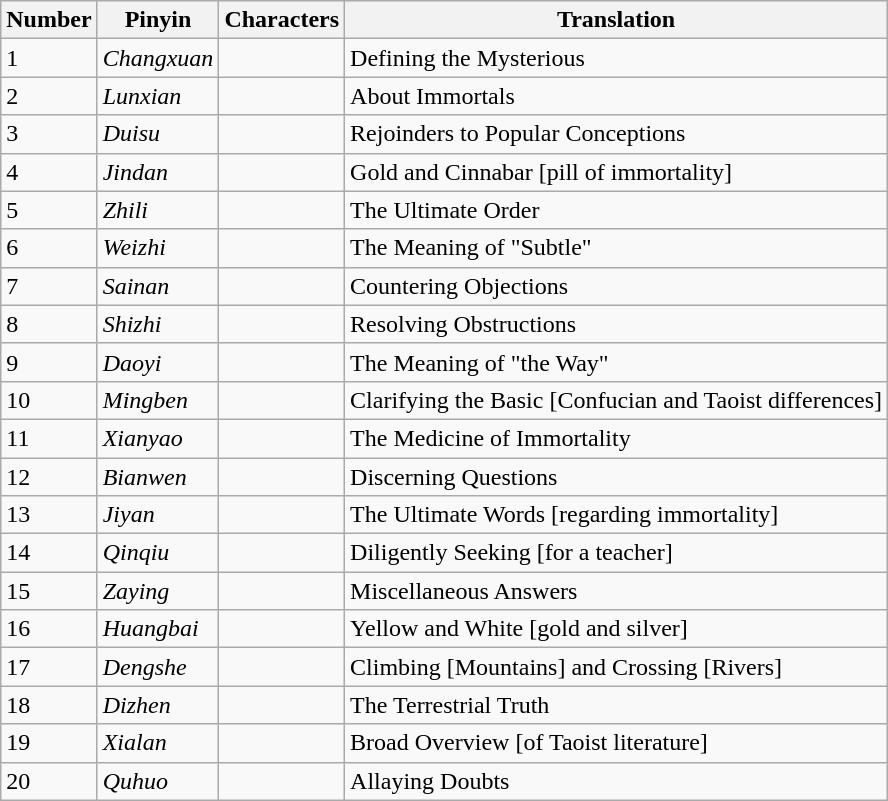<table class="wikitable">
<tr>
<th>Number</th>
<th>Pinyin</th>
<th>Characters</th>
<th>Translation</th>
</tr>
<tr>
<td>1</td>
<td><em>Changxuan</em></td>
<td></td>
<td>Defining the Mysterious</td>
</tr>
<tr>
<td>2</td>
<td><em>Lunxian</em></td>
<td></td>
<td>About Immortals</td>
</tr>
<tr>
<td>3</td>
<td><em>Duisu</em></td>
<td></td>
<td>Rejoinders to Popular Conceptions</td>
</tr>
<tr>
<td>4</td>
<td><em>Jindan</em></td>
<td></td>
<td>Gold and Cinnabar [pill of immortality]</td>
</tr>
<tr>
<td>5</td>
<td><em>Zhili</em></td>
<td></td>
<td>The Ultimate Order</td>
</tr>
<tr>
<td>6</td>
<td><em>Weizhi</em></td>
<td></td>
<td>The Meaning of "Subtle"</td>
</tr>
<tr>
<td>7</td>
<td><em>Sainan</em></td>
<td></td>
<td>Countering Objections</td>
</tr>
<tr>
<td>8</td>
<td><em>Shizhi</em></td>
<td></td>
<td>Resolving Obstructions</td>
</tr>
<tr>
<td>9</td>
<td><em>Daoyi</em></td>
<td></td>
<td>The Meaning of "the Way"</td>
</tr>
<tr>
<td>10</td>
<td><em>Mingben</em></td>
<td></td>
<td>Clarifying the Basic [Confucian and Taoist differences]</td>
</tr>
<tr>
<td>11</td>
<td><em>Xianyao</em></td>
<td></td>
<td>The Medicine of Immortality</td>
</tr>
<tr>
<td>12</td>
<td><em>Bianwen</em></td>
<td></td>
<td>Discerning Questions</td>
</tr>
<tr>
<td>13</td>
<td><em>Jiyan</em></td>
<td></td>
<td>The Ultimate Words [regarding immortality]</td>
</tr>
<tr>
<td>14</td>
<td><em>Qinqiu</em></td>
<td></td>
<td>Diligently Seeking [for a teacher]</td>
</tr>
<tr>
<td>15</td>
<td><em>Zaying</em></td>
<td></td>
<td>Miscellaneous Answers</td>
</tr>
<tr>
<td>16</td>
<td><em>Huangbai</em></td>
<td></td>
<td>Yellow and White [gold and silver]</td>
</tr>
<tr>
<td>17</td>
<td><em>Dengshe</em></td>
<td></td>
<td>Climbing [Mountains] and Crossing [Rivers]</td>
</tr>
<tr>
<td>18</td>
<td><em>Dizhen</em></td>
<td></td>
<td>The Terrestrial Truth</td>
</tr>
<tr>
<td>19</td>
<td><em>Xialan</em></td>
<td></td>
<td>Broad Overview [of Taoist literature]</td>
</tr>
<tr>
<td>20</td>
<td><em>Quhuo</em></td>
<td></td>
<td>Allaying Doubts</td>
</tr>
</table>
